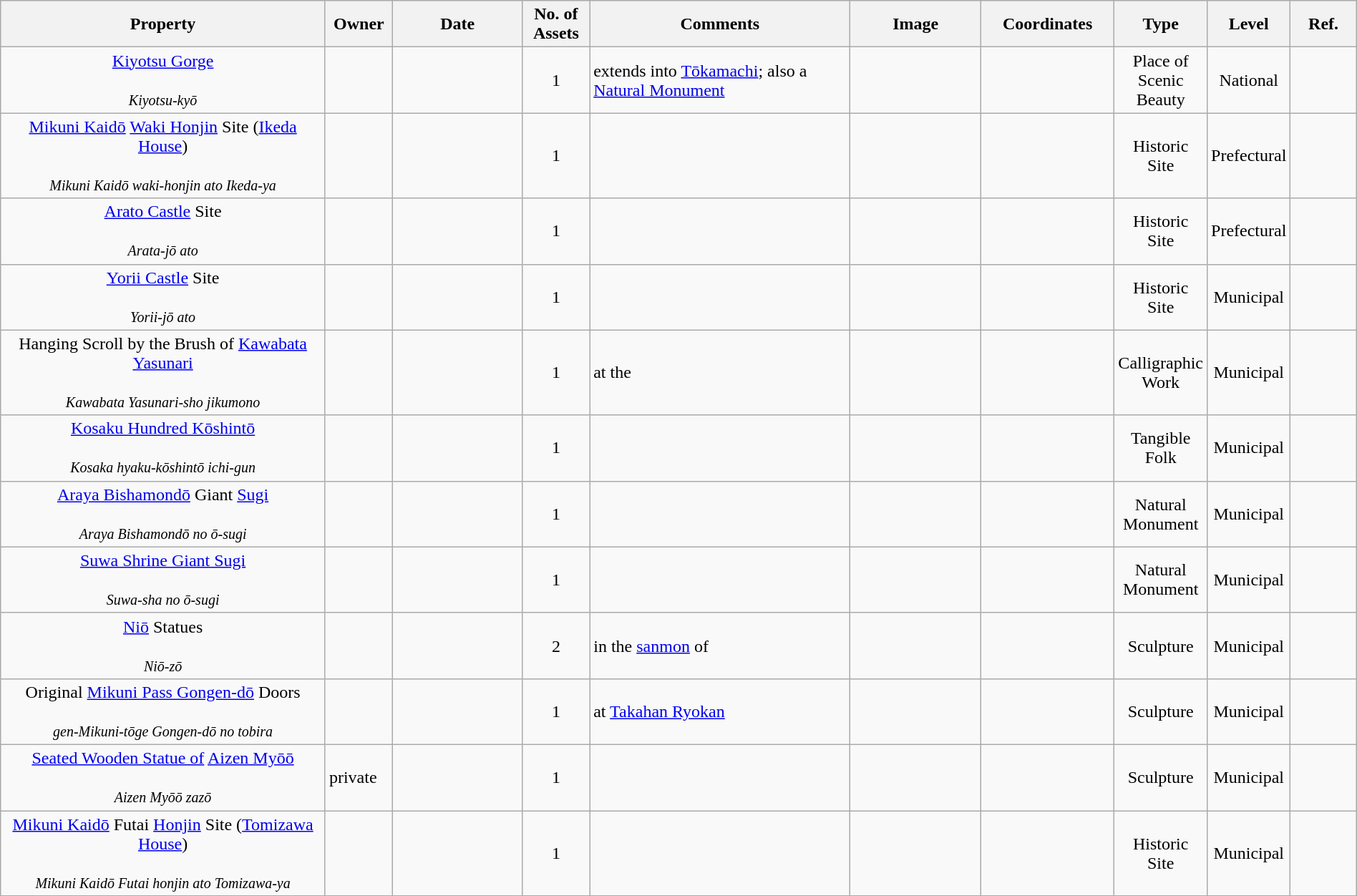<table class="wikitable sortable"  style="width:100%;">
<tr>
<th width="25%" align="left">Property</th>
<th width="5%" align="left">Owner</th>
<th width="10%" align="left">Date</th>
<th width="5%" align="left" class="unsortable">No. of Assets</th>
<th width="20%" align="left" class="unsortable">Comments</th>
<th width="10%" align="left"  class="unsortable">Image</th>
<th width="10%" align="left" class="unsortable">Coordinates</th>
<th width="5%" align="left">Type</th>
<th width="5%" align="left">Level</th>
<th width="5%" align="left"  class="unsortable">Ref.</th>
</tr>
<tr>
<td align="center"><a href='#'>Kiyotsu Gorge</a><br><br><small><em>Kiyotsu-kyō</em></small></td>
<td></td>
<td></td>
<td align="center">1</td>
<td>extends into <a href='#'>Tōkamachi</a>; also a <a href='#'>Natural Monument</a></td>
<td></td>
<td></td>
<td align="center">Place of Scenic Beauty</td>
<td align="center">National</td>
<td></td>
</tr>
<tr>
<td align="center"><a href='#'>Mikuni Kaidō</a> <a href='#'>Waki Honjin</a> Site (<a href='#'>Ikeda House</a>)<br><br><small><em>Mikuni Kaidō waki-honjin ato Ikeda-ya</em></small></td>
<td></td>
<td></td>
<td align="center">1</td>
<td></td>
<td></td>
<td></td>
<td align="center">Historic Site</td>
<td align="center">Prefectural</td>
<td></td>
</tr>
<tr>
<td align="center"><a href='#'>Arato Castle</a> Site<br><br><small><em>Arata-jō ato</em></small></td>
<td></td>
<td></td>
<td align="center">1</td>
<td></td>
<td></td>
<td></td>
<td align="center">Historic Site</td>
<td align="center">Prefectural</td>
<td></td>
</tr>
<tr>
<td align="center"><a href='#'>Yorii Castle</a> Site<br><br><small><em>Yorii-jō ato</em></small></td>
<td></td>
<td></td>
<td align="center">1</td>
<td></td>
<td></td>
<td></td>
<td align="center">Historic Site</td>
<td align="center">Municipal</td>
<td></td>
</tr>
<tr>
<td align="center">Hanging Scroll by the Brush of <a href='#'>Kawabata Yasunari</a><br><br><small><em>Kawabata Yasunari-sho jikumono</em></small></td>
<td></td>
<td></td>
<td align="center">1</td>
<td>at the </td>
<td></td>
<td></td>
<td align="center">Calligraphic Work</td>
<td align="center">Municipal</td>
<td></td>
</tr>
<tr>
<td align="center"><a href='#'>Kosaku Hundred Kōshintō</a><br><br><small><em>Kosaka hyaku-kōshintō ichi-gun</em></small></td>
<td></td>
<td></td>
<td align="center">1</td>
<td></td>
<td></td>
<td></td>
<td align="center">Tangible Folk</td>
<td align="center">Municipal</td>
<td></td>
</tr>
<tr>
<td align="center"><a href='#'>Araya Bishamondō</a> Giant <a href='#'>Sugi</a><br><br><small><em>Araya Bishamondō no ō-sugi</em></small></td>
<td></td>
<td></td>
<td align="center">1</td>
<td></td>
<td></td>
<td></td>
<td align="center">Natural Monument</td>
<td align="center">Municipal</td>
<td></td>
</tr>
<tr>
<td align="center"><a href='#'>Suwa Shrine Giant Sugi</a><br><br><small><em>Suwa-sha no ō-sugi</em></small></td>
<td></td>
<td></td>
<td align="center">1</td>
<td></td>
<td></td>
<td></td>
<td align="center">Natural Monument</td>
<td align="center">Municipal</td>
<td></td>
</tr>
<tr>
<td align="center"><a href='#'>Niō</a> Statues<br><br><small><em>Niō-zō</em></small></td>
<td></td>
<td></td>
<td align="center">2</td>
<td>in the <a href='#'>sanmon</a> of </td>
<td></td>
<td></td>
<td align="center">Sculpture</td>
<td align="center">Municipal</td>
<td></td>
</tr>
<tr>
<td align="center">Original <a href='#'>Mikuni Pass Gongen-dō</a> Doors<br><br><small><em>gen-Mikuni-tōge Gongen-dō no tobira</em></small></td>
<td></td>
<td></td>
<td align="center">1</td>
<td>at <a href='#'>Takahan Ryokan</a></td>
<td></td>
<td></td>
<td align="center">Sculpture</td>
<td align="center">Municipal</td>
<td></td>
</tr>
<tr>
<td align="center"><a href='#'>Seated Wooden Statue of</a> <a href='#'>Aizen Myōō</a><br><br><small><em>Aizen Myōō zazō</em></small></td>
<td>private</td>
<td></td>
<td align="center">1</td>
<td></td>
<td></td>
<td></td>
<td align="center">Sculpture</td>
<td align="center">Municipal</td>
<td></td>
</tr>
<tr>
<td align="center"><a href='#'>Mikuni Kaidō</a> Futai <a href='#'>Honjin</a> Site (<a href='#'>Tomizawa House</a>)<br><br><small><em>Mikuni Kaidō Futai honjin ato Tomizawa-ya</em></small></td>
<td></td>
<td></td>
<td align="center">1</td>
<td></td>
<td></td>
<td></td>
<td align="center">Historic Site</td>
<td align="center">Municipal</td>
<td></td>
</tr>
<tr>
</tr>
</table>
